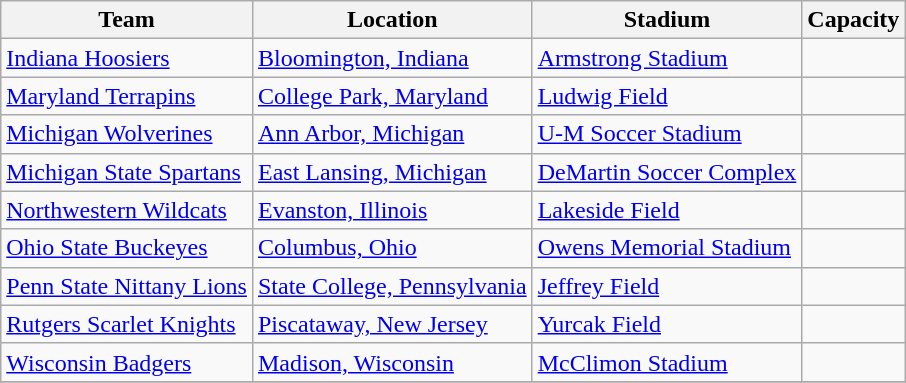<table class="wikitable sortable" style="text-align: left;">
<tr>
<th>Team</th>
<th>Location</th>
<th>Stadium</th>
<th>Capacity</th>
</tr>
<tr>
<td><a href='#'>Indiana Hoosiers</a></td>
<td><a href='#'>Bloomington, Indiana</a></td>
<td><a href='#'>Armstrong Stadium</a></td>
<td align="center"></td>
</tr>
<tr>
<td><a href='#'>Maryland Terrapins</a></td>
<td><a href='#'>College Park, Maryland</a></td>
<td><a href='#'>Ludwig Field</a></td>
<td align="center"></td>
</tr>
<tr>
<td><a href='#'>Michigan Wolverines</a></td>
<td><a href='#'>Ann Arbor, Michigan</a></td>
<td><a href='#'>U-M Soccer Stadium</a></td>
<td align="center"></td>
</tr>
<tr>
<td><a href='#'>Michigan State Spartans</a></td>
<td><a href='#'>East Lansing, Michigan</a></td>
<td><a href='#'>DeMartin Soccer Complex</a></td>
<td align="center"></td>
</tr>
<tr>
<td><a href='#'>Northwestern Wildcats</a></td>
<td><a href='#'>Evanston, Illinois</a></td>
<td><a href='#'>Lakeside Field</a></td>
<td align="center"></td>
</tr>
<tr>
<td><a href='#'>Ohio State Buckeyes</a></td>
<td><a href='#'>Columbus, Ohio</a></td>
<td><a href='#'>Owens Memorial Stadium</a></td>
<td align="center"></td>
</tr>
<tr>
<td><a href='#'>Penn State Nittany Lions</a></td>
<td><a href='#'>State College, Pennsylvania</a></td>
<td><a href='#'>Jeffrey Field</a></td>
<td align="center"></td>
</tr>
<tr>
<td><a href='#'>Rutgers Scarlet Knights</a></td>
<td><a href='#'>Piscataway, New Jersey</a></td>
<td><a href='#'>Yurcak Field</a></td>
<td align="center"></td>
</tr>
<tr>
<td><a href='#'>Wisconsin Badgers</a></td>
<td><a href='#'>Madison, Wisconsin</a></td>
<td><a href='#'>McClimon Stadium</a></td>
<td align="center"></td>
</tr>
<tr>
</tr>
</table>
